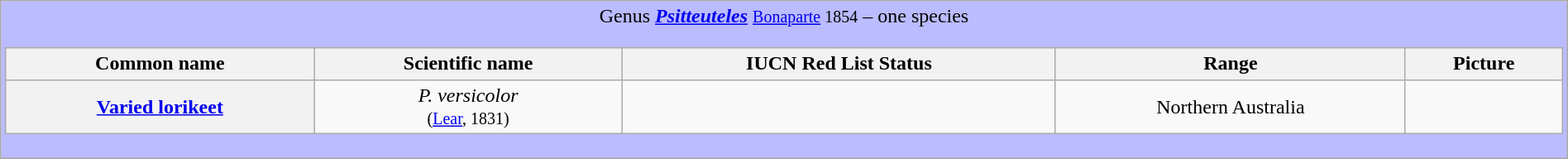<table class="wikitable" style="width:100%;text-align:center">
<tr>
<td colspan="100%" align="center" bgcolor="#BBBBFF">Genus <strong><em><a href='#'>Psitteuteles</a></em></strong> <small><a href='#'>Bonaparte</a> 1854</small> – one species<br><table class="wikitable sortable" style="width:100%;text-align:center">
<tr>
<th scope="col">Common name</th>
<th scope="col">Scientific name</th>
<th scope="col">IUCN Red List Status</th>
<th scope="col" class="unsortable">Range</th>
<th scope="col" class="unsortable">Picture</th>
</tr>
<tr>
<th scope="row"><a href='#'>Varied lorikeet</a></th>
<td><em>P. versicolor</em> <br><small>(<a href='#'>Lear</a>, 1831)</small></td>
<td></td>
<td>Northern Australia</td>
<td></td>
</tr>
</table>
</td>
</tr>
</table>
